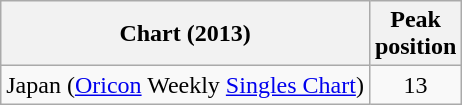<table class="wikitable sortable" border="1">
<tr>
<th>Chart (2013)</th>
<th>Peak<br>position</th>
</tr>
<tr>
<td>Japan (<a href='#'>Oricon</a> Weekly <a href='#'>Singles Chart</a>)</td>
<td style="text-align:center;">13</td>
</tr>
</table>
